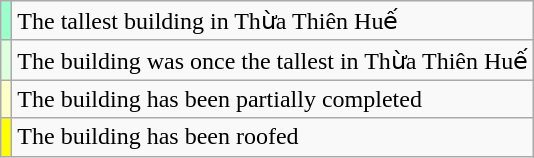<table class="wikitable">
<tr>
<td align="center" style="background-color:#9FC"></td>
<td>The tallest building in Thừa Thiên Huế</td>
</tr>
<tr>
<td align="center" style="background-color:#ddffdd"></td>
<td>The building was once the tallest in Thừa Thiên Huế</td>
</tr>
<tr>
<td align="center" style="background-color:#ffffc8"></td>
<td>The building has been partially completed</td>
</tr>
<tr>
<td align="center" style="background-color:#ffff00"></td>
<td>The building has been roofed</td>
</tr>
</table>
